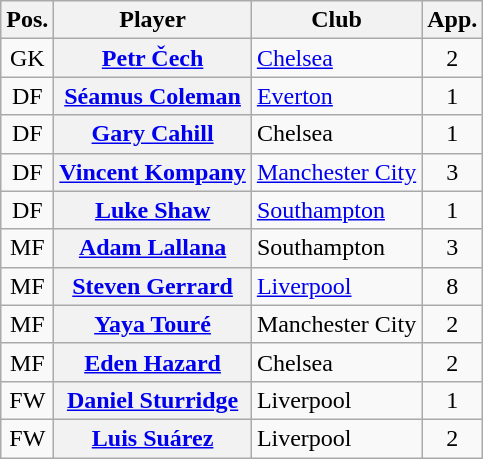<table class="wikitable plainrowheaders" style="text-align: left">
<tr>
<th scope=col>Pos.</th>
<th scope=col>Player</th>
<th scope=col>Club</th>
<th scope=col>App.</th>
</tr>
<tr>
<td style=text-align:center>GK</td>
<th scope=row><a href='#'>Petr Čech</a> </th>
<td><a href='#'>Chelsea</a></td>
<td style=text-align:center>2</td>
</tr>
<tr>
<td style=text-align:center>DF</td>
<th scope=row><a href='#'>Séamus Coleman</a></th>
<td><a href='#'>Everton</a></td>
<td style=text-align:center>1</td>
</tr>
<tr>
<td style=text-align:center>DF</td>
<th scope=row><a href='#'>Gary Cahill</a></th>
<td>Chelsea</td>
<td style=text-align:center>1</td>
</tr>
<tr>
<td style=text-align:center>DF</td>
<th scope=row><a href='#'>Vincent Kompany</a> </th>
<td><a href='#'>Manchester City</a></td>
<td style=text-align:center>3</td>
</tr>
<tr>
<td style=text-align:center>DF</td>
<th scope=row><a href='#'>Luke Shaw</a></th>
<td><a href='#'>Southampton</a></td>
<td style=text-align:center>1</td>
</tr>
<tr>
<td style=text-align:center>MF</td>
<th scope=row><a href='#'>Adam Lallana</a></th>
<td>Southampton</td>
<td style=text-align:center>3</td>
</tr>
<tr>
<td style=text-align:center>MF</td>
<th scope=row><a href='#'>Steven Gerrard</a> </th>
<td><a href='#'>Liverpool</a></td>
<td style=text-align:center>8</td>
</tr>
<tr>
<td style=text-align:center>MF</td>
<th scope=row><a href='#'>Yaya Touré</a> </th>
<td>Manchester City</td>
<td style=text-align:center>2</td>
</tr>
<tr>
<td style=text-align:center>MF</td>
<th scope=row><a href='#'>Eden Hazard</a> </th>
<td>Chelsea</td>
<td style=text-align:center>2</td>
</tr>
<tr>
<td style=text-align:center>FW</td>
<th scope=row><a href='#'>Daniel Sturridge</a></th>
<td>Liverpool</td>
<td style=text-align:center>1</td>
</tr>
<tr>
<td style=text-align:center>FW</td>
<th scope=row><a href='#'>Luis Suárez</a> </th>
<td>Liverpool</td>
<td style=text-align:center>2</td>
</tr>
</table>
